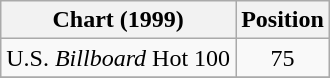<table class="wikitable sortable">
<tr>
<th align="left">Chart (1999)</th>
<th align="center">Position</th>
</tr>
<tr>
<td>U.S. <em>Billboard</em> Hot 100</td>
<td align="center">75</td>
</tr>
<tr>
</tr>
</table>
